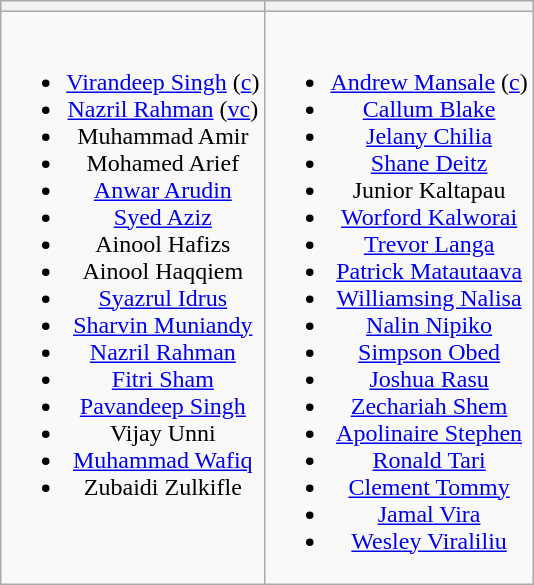<table class="wikitable" style="text-align:center; margin:auto">
<tr>
<th></th>
<th></th>
</tr>
<tr style="vertical-align:top">
<td><br><ul><li><a href='#'>Virandeep Singh</a> (<a href='#'>c</a>)</li><li><a href='#'>Nazril Rahman</a>  (<a href='#'>vc</a>)</li><li>Muhammad Amir</li><li>Mohamed Arief</li><li><a href='#'>Anwar Arudin</a></li><li><a href='#'>Syed Aziz</a></li><li>Ainool Hafizs</li><li>Ainool Haqqiem</li><li><a href='#'>Syazrul Idrus</a></li><li><a href='#'>Sharvin Muniandy</a></li><li><a href='#'>Nazril Rahman</a></li><li><a href='#'>Fitri Sham</a></li><li><a href='#'>Pavandeep Singh</a></li><li>Vijay Unni</li><li><a href='#'>Muhammad Wafiq</a></li><li>Zubaidi Zulkifle</li></ul></td>
<td><br><ul><li><a href='#'>Andrew Mansale</a> (<a href='#'>c</a>)</li><li><a href='#'>Callum Blake</a></li><li><a href='#'>Jelany Chilia</a></li><li><a href='#'>Shane Deitz</a></li><li>Junior Kaltapau</li><li><a href='#'>Worford Kalworai</a></li><li><a href='#'>Trevor Langa</a></li><li><a href='#'>Patrick Matautaava</a></li><li><a href='#'>Williamsing Nalisa</a></li><li><a href='#'>Nalin Nipiko</a></li><li><a href='#'>Simpson Obed</a></li><li><a href='#'>Joshua Rasu</a></li><li><a href='#'>Zechariah Shem</a></li><li><a href='#'>Apolinaire Stephen</a></li><li><a href='#'>Ronald Tari</a></li><li><a href='#'>Clement Tommy</a></li><li><a href='#'>Jamal Vira</a></li><li><a href='#'>Wesley Viraliliu</a></li></ul></td>
</tr>
</table>
